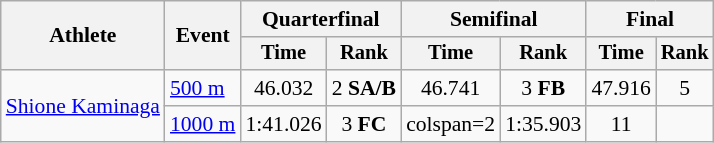<table class="wikitable" style="font-size:90%">
<tr>
<th rowspan=2>Athlete</th>
<th rowspan=2>Event</th>
<th colspan=2>Quarterfinal</th>
<th colspan=2>Semifinal</th>
<th colspan=2>Final</th>
</tr>
<tr style="font-size:95%">
<th>Time</th>
<th>Rank</th>
<th>Time</th>
<th>Rank</th>
<th>Time</th>
<th>Rank</th>
</tr>
<tr align=center>
<td align=left rowspan=2><a href='#'>Shione Kaminaga</a></td>
<td align=left><a href='#'>500 m</a></td>
<td>46.032</td>
<td>2 <strong>SA/B</strong></td>
<td>46.741</td>
<td>3 <strong>FB</strong></td>
<td>47.916</td>
<td>5</td>
</tr>
<tr align=center>
<td align=left><a href='#'>1000 m</a></td>
<td>1:41.026</td>
<td>3 <strong>FC</strong></td>
<td>colspan=2 </td>
<td>1:35.903</td>
<td>11</td>
</tr>
</table>
